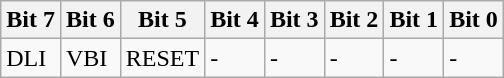<table class="wikitable">
<tr>
<th>Bit 7</th>
<th>Bit 6</th>
<th>Bit 5</th>
<th>Bit 4</th>
<th>Bit 3</th>
<th>Bit 2</th>
<th>Bit 1</th>
<th>Bit 0</th>
</tr>
<tr>
<td>DLI</td>
<td>VBI</td>
<td>RESET</td>
<td>-</td>
<td>-</td>
<td>-</td>
<td>-</td>
<td>-</td>
</tr>
</table>
